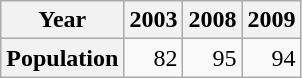<table class="wikitable" style="text-align:right">
<tr>
<th>Year</th>
<th>2003</th>
<th>2008</th>
<th>2009</th>
</tr>
<tr>
<th>Population</th>
<td>82</td>
<td>95</td>
<td>94</td>
</tr>
</table>
